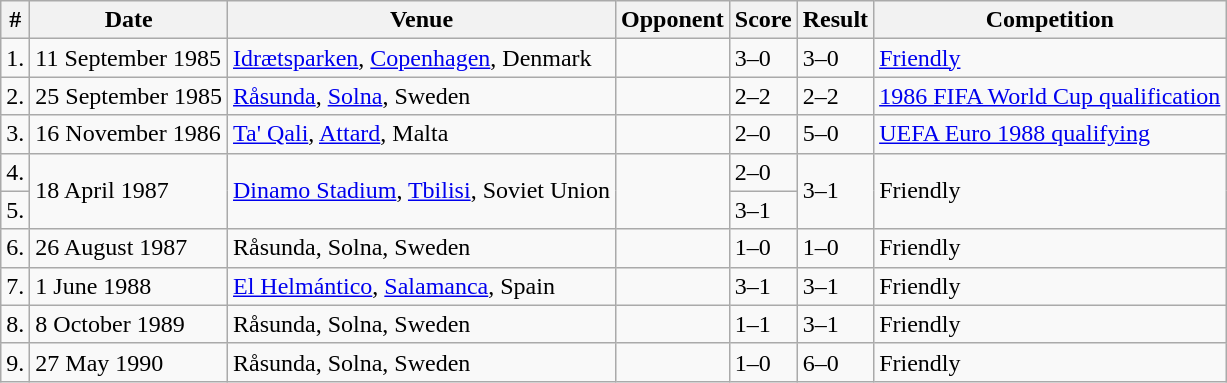<table class="wikitable">
<tr>
<th>#</th>
<th>Date</th>
<th>Venue</th>
<th>Opponent</th>
<th>Score</th>
<th>Result</th>
<th>Competition</th>
</tr>
<tr>
<td>1.</td>
<td>11 September 1985</td>
<td><a href='#'>Idrætsparken</a>, <a href='#'>Copenhagen</a>, Denmark</td>
<td></td>
<td>3–0</td>
<td>3–0</td>
<td><a href='#'>Friendly</a></td>
</tr>
<tr>
<td>2.</td>
<td>25 September 1985</td>
<td><a href='#'>Råsunda</a>, <a href='#'>Solna</a>, Sweden</td>
<td></td>
<td>2–2</td>
<td>2–2</td>
<td><a href='#'>1986 FIFA World Cup qualification</a></td>
</tr>
<tr>
<td>3.</td>
<td>16 November 1986</td>
<td><a href='#'>Ta' Qali</a>, <a href='#'>Attard</a>, Malta</td>
<td></td>
<td>2–0</td>
<td>5–0</td>
<td><a href='#'>UEFA Euro 1988 qualifying</a></td>
</tr>
<tr>
<td>4.</td>
<td rowspan="2">18 April 1987</td>
<td rowspan="2"><a href='#'>Dinamo Stadium</a>, <a href='#'>Tbilisi</a>, Soviet Union</td>
<td rowspan="2"></td>
<td>2–0</td>
<td rowspan="2">3–1</td>
<td rowspan="2">Friendly</td>
</tr>
<tr>
<td>5.</td>
<td>3–1</td>
</tr>
<tr>
<td>6.</td>
<td>26 August 1987</td>
<td>Råsunda, Solna, Sweden</td>
<td></td>
<td>1–0</td>
<td>1–0</td>
<td>Friendly</td>
</tr>
<tr>
<td>7.</td>
<td>1 June 1988</td>
<td><a href='#'>El Helmántico</a>, <a href='#'>Salamanca</a>, Spain</td>
<td></td>
<td>3–1</td>
<td>3–1</td>
<td>Friendly</td>
</tr>
<tr>
<td>8.</td>
<td>8 October 1989</td>
<td>Råsunda, Solna, Sweden</td>
<td></td>
<td>1–1</td>
<td>3–1</td>
<td>Friendly</td>
</tr>
<tr>
<td>9.</td>
<td>27 May 1990</td>
<td>Råsunda, Solna, Sweden</td>
<td></td>
<td>1–0</td>
<td>6–0</td>
<td>Friendly</td>
</tr>
</table>
